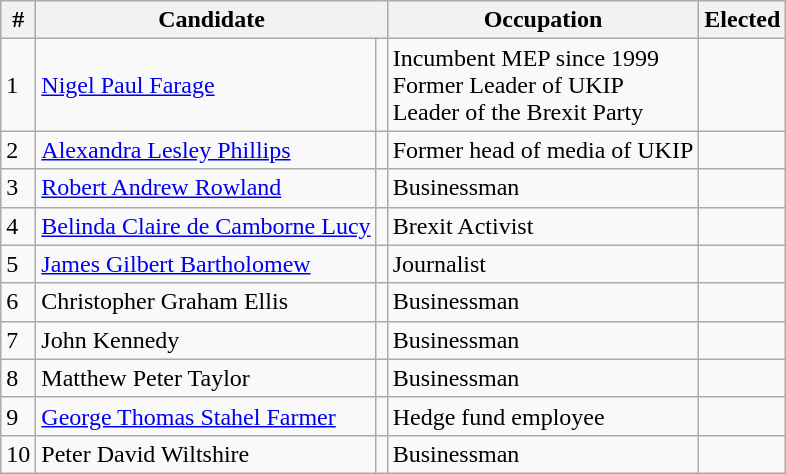<table class="wikitable">
<tr>
<th>#</th>
<th colspan="2">Candidate</th>
<th>Occupation</th>
<th>Elected</th>
</tr>
<tr>
<td>1</td>
<td><a href='#'>Nigel Paul Farage</a></td>
<td></td>
<td>Incumbent MEP since 1999<br>Former Leader of UKIP<br>Leader of the Brexit Party</td>
<td></td>
</tr>
<tr>
<td>2</td>
<td><a href='#'>Alexandra Lesley Phillips</a></td>
<td></td>
<td>Former head of media of UKIP</td>
<td></td>
</tr>
<tr>
<td>3</td>
<td><a href='#'>Robert Andrew Rowland</a></td>
<td></td>
<td>Businessman</td>
<td></td>
</tr>
<tr>
<td>4</td>
<td><a href='#'>Belinda Claire de Camborne Lucy</a></td>
<td></td>
<td>Brexit Activist</td>
<td></td>
</tr>
<tr>
<td>5</td>
<td><a href='#'>James Gilbert Bartholomew</a></td>
<td></td>
<td>Journalist</td>
<td></td>
</tr>
<tr>
<td>6</td>
<td>Christopher Graham Ellis</td>
<td></td>
<td>Businessman</td>
<td></td>
</tr>
<tr>
<td>7</td>
<td>John Kennedy</td>
<td></td>
<td>Businessman</td>
<td></td>
</tr>
<tr>
<td>8</td>
<td>Matthew Peter Taylor</td>
<td></td>
<td>Businessman</td>
<td></td>
</tr>
<tr>
<td>9</td>
<td><a href='#'>George Thomas Stahel Farmer</a></td>
<td></td>
<td>Hedge fund employee</td>
<td></td>
</tr>
<tr>
<td>10</td>
<td>Peter David Wiltshire</td>
<td></td>
<td>Businessman</td>
<td></td>
</tr>
</table>
